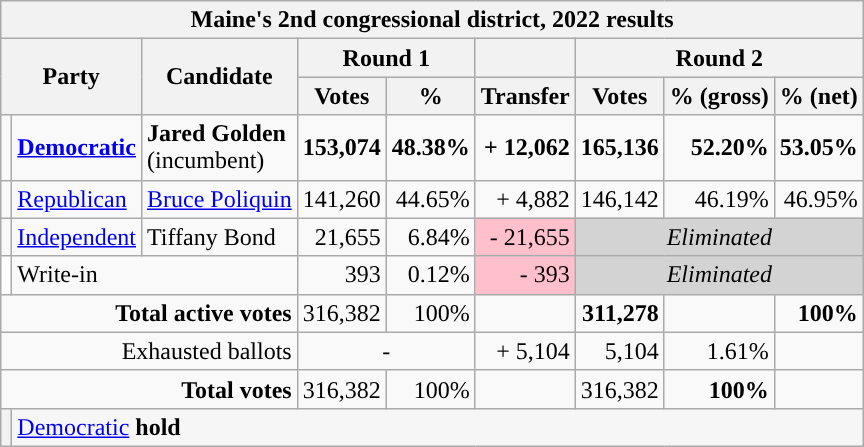<table class="wikitable">
<tr>
<th colspan="12">Maine's 2nd congressional district, 2022 results</th>
</tr>
<tr>
<th colspan="2" rowspan="2">Party</th>
<th rowspan="2">Candidate</th>
<th colspan="2">Round 1</th>
<th></th>
<th colspan="3">Round 2</th>
</tr>
<tr>
<th>Votes</th>
<th>%</th>
<th>Transfer</th>
<th>Votes</th>
<th>% (gross)</th>
<th>% (net)</th>
</tr>
<tr align=right>
<td style="background-color:"></td>
<td align=left><strong><a href='#'>Democratic</a></strong></td>
<td align=left><strong>Jared Golden</strong><br>(incumbent)</td>
<td><strong>153,074</strong></td>
<td><strong>48.38%</strong></td>
<td><strong>+ 12,062</strong></td>
<td><strong>165,136</strong></td>
<td><strong>52.20%</strong></td>
<td><strong>53.05%</strong></td>
</tr>
<tr align=right>
<td style="background-color:"></td>
<td align=left><a href='#'>Republican</a></td>
<td align=left><a href='#'>Bruce Poliquin</a></td>
<td>141,260</td>
<td>44.65%</td>
<td>+ 4,882</td>
<td>146,142</td>
<td>46.19%</td>
<td>46.95%</td>
</tr>
<tr align=right>
<td style="background-color:"></td>
<td align=left><a href='#'>Independent</a></td>
<td align=left>Tiffany Bond</td>
<td>21,655</td>
<td>6.84%</td>
<td BGCOLOR=pink>- 21,655</td>
<td colspan=3 bgcolor=lightgray align=center><em>Eliminated</em></td>
</tr>
<tr align="right">
<td style="background-color: #ffffff"></td>
<td colspan=2 align=left>Write-in</td>
<td>393</td>
<td>0.12%</td>
<td BGCOLOR=pink>- 393</td>
<td colspan=3 bgcolor=lightgray align=center><em>Eliminated</em></td>
</tr>
<tr align="right">
<td colspan="3" align="right"><strong>Total active votes</strong></td>
<td>316,382</td>
<td>100%</td>
<td><br></td>
<td><strong>311,278</strong></td>
<td></td>
<td><strong>100%</strong></td>
</tr>
<tr align="right">
<td colspan="3">Exhausted ballots</td>
<td colspan="2" align="center">-</td>
<td>+ 5,104</td>
<td>5,104</td>
<td align="right">1.61%</td>
<td></td>
</tr>
<tr align="right">
<td colspan="3" align="right"><strong>Total votes</strong></td>
<td>316,382</td>
<td>100%</td>
<td><br></td>
<td>316,382</td>
<td><strong>100%</strong></td>
<td></td>
</tr>
<tr class="sortbottom" style="background:#f6f6f6;">
<th style="background-color:"></th>
<td style="text-align:left" colspan=8><a href='#'>Democratic</a> <strong>hold</strong></td>
</tr>
</table>
